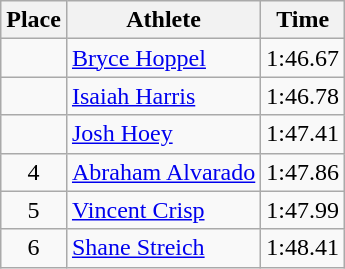<table class="wikitable">
<tr>
<th>Place</th>
<th>Athlete</th>
<th>Time</th>
</tr>
<tr>
<td align=center></td>
<td><a href='#'>Bryce Hoppel</a></td>
<td>1:46.67</td>
</tr>
<tr>
<td align=center></td>
<td><a href='#'>Isaiah Harris</a></td>
<td>1:46.78</td>
</tr>
<tr>
<td align=center></td>
<td><a href='#'>Josh Hoey</a></td>
<td>1:47.41</td>
</tr>
<tr>
<td align=center>4</td>
<td><a href='#'>Abraham Alvarado</a></td>
<td>1:47.86</td>
</tr>
<tr>
<td align=center>5</td>
<td><a href='#'>Vincent Crisp</a></td>
<td>1:47.99</td>
</tr>
<tr>
<td align=center>6</td>
<td><a href='#'>Shane Streich</a></td>
<td>1:48.41</td>
</tr>
</table>
